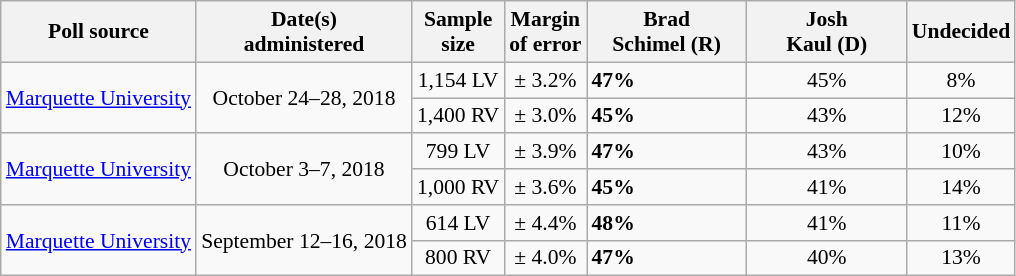<table class="wikitable" style="font-size:90%;">
<tr>
<th>Poll source</th>
<th>Date(s)<br>administered</th>
<th>Sample<br>size</th>
<th>Margin<br>of error</th>
<th style="width:100px;">Brad<br>Schimel (R)</th>
<th style="width:100px;">Josh<br>Kaul (D)</th>
<th>Undecided</th>
</tr>
<tr>
<td rowspan="2"><a href='#'>Marquette University</a></td>
<td rowspan="2" align="center">October 24–28, 2018</td>
<td align="center">1,154 LV</td>
<td align="center">± 3.2%</td>
<td><strong>47%</strong></td>
<td align="center">45%</td>
<td align="center">8%</td>
</tr>
<tr>
<td align="center">1,400 RV</td>
<td align="center">± 3.0%</td>
<td><strong>45%</strong></td>
<td align="center">43%</td>
<td align="center">12%</td>
</tr>
<tr>
<td rowspan="2"><a href='#'>Marquette University</a></td>
<td rowspan="2" style="text-align:center;">October 3–7, 2018</td>
<td align="center">799 LV</td>
<td align="center">± 3.9%</td>
<td><strong>47%</strong></td>
<td align="center">43%</td>
<td align="center">10%</td>
</tr>
<tr>
<td align="center">1,000 RV</td>
<td align="center">± 3.6%</td>
<td><strong>45%</strong></td>
<td align="center">41%</td>
<td align="center">14%</td>
</tr>
<tr>
<td rowspan="2"><a href='#'>Marquette University</a></td>
<td rowspan="2" align="center">September 12–16, 2018</td>
<td align="center">614 LV</td>
<td align="center">± 4.4%</td>
<td><strong>48%</strong></td>
<td align="center">41%</td>
<td align="center">11%</td>
</tr>
<tr>
<td align="center">800 RV</td>
<td align="center">± 4.0%</td>
<td><strong>47%</strong></td>
<td align="center">40%</td>
<td align="center">13%</td>
</tr>
</table>
